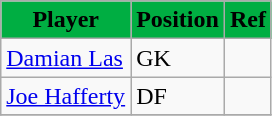<table class=wikitable>
<tr>
<th style="background-color:#00AE42; color:#000000">Player</th>
<th style="background-color:#00AE42; color:#000000">Position</th>
<th style="background-color:#00AE42; color:#000000">Ref</th>
</tr>
<tr>
<td> <a href='#'>Damian Las</a></td>
<td>GK</td>
<td rowspan="1"></td>
</tr>
<tr>
<td> <a href='#'>Joe Hafferty</a></td>
<td>DF</td>
<td rowspan="1"></td>
</tr>
<tr>
</tr>
</table>
